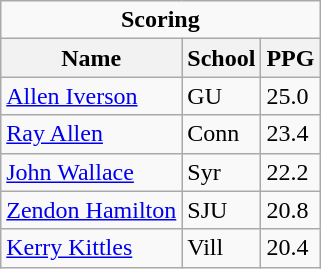<table class="wikitable">
<tr>
<td colspan=3 style="text-align:center;"><strong>Scoring</strong></td>
</tr>
<tr>
<th>Name</th>
<th>School</th>
<th>PPG</th>
</tr>
<tr>
<td><a href='#'>Allen Iverson</a></td>
<td>GU</td>
<td>25.0</td>
</tr>
<tr>
<td><a href='#'>Ray Allen</a></td>
<td>Conn</td>
<td>23.4</td>
</tr>
<tr>
<td><a href='#'>John Wallace</a></td>
<td>Syr</td>
<td>22.2</td>
</tr>
<tr>
<td><a href='#'>Zendon Hamilton</a></td>
<td>SJU</td>
<td>20.8</td>
</tr>
<tr>
<td><a href='#'>Kerry Kittles</a></td>
<td>Vill</td>
<td>20.4</td>
</tr>
</table>
